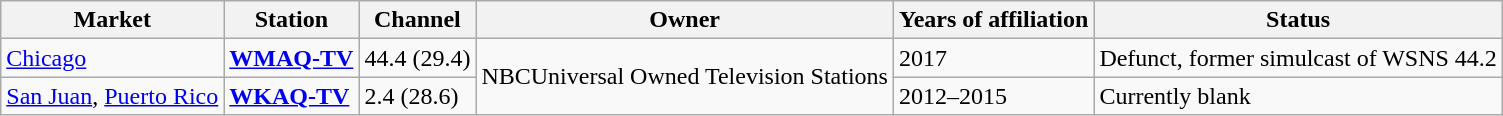<table class="wikitable">
<tr>
<th>Market</th>
<th>Station</th>
<th>Channel</th>
<th>Owner</th>
<th>Years of affiliation</th>
<th>Status</th>
</tr>
<tr>
<td><a href='#'>Chicago</a></td>
<td><strong><a href='#'>WMAQ-TV</a></strong></td>
<td>44.4 (29.4)</td>
<td rowspan="2">NBCUniversal Owned Television Stations</td>
<td>2017</td>
<td>Defunct, former simulcast of WSNS 44.2</td>
</tr>
<tr>
<td><a href='#'>San Juan</a>, <a href='#'>Puerto Rico</a></td>
<td><strong><a href='#'>WKAQ-TV</a></strong></td>
<td>2.4 (28.6)</td>
<td>2012–2015</td>
<td>Currently blank</td>
</tr>
</table>
